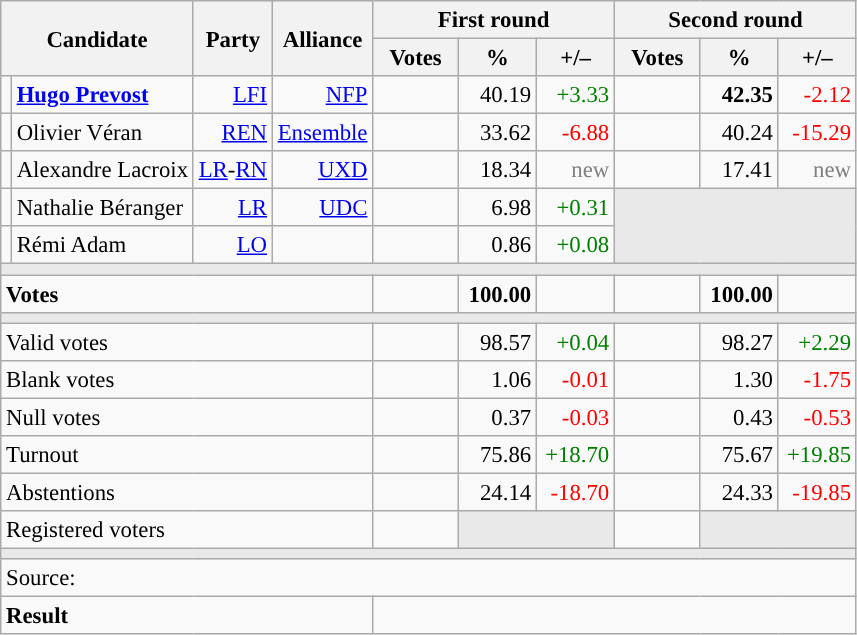<table class="wikitable" style="text-align:right;font-size:95%;">
<tr>
<th colspan="2" rowspan="2">Candidate</th>
<th colspan="1" rowspan="2">Party</th>
<th colspan="1" rowspan="2">Alliance</th>
<th colspan="3">First round</th>
<th colspan="3">Second round</th>
</tr>
<tr>
<th style="width:50px;">Votes</th>
<th style="width:45px;">%</th>
<th style="width:45px;">+/–</th>
<th style="width:50px;">Votes</th>
<th style="width:45px;">%</th>
<th style="width:45px;">+/–</th>
</tr>
<tr>
<td style="color:inherit;background:"></td>
<td style="text-align:left;"><strong><a href='#'>Hugo Prevost</a></strong></td>
<td><a href='#'>LFI</a></td>
<td><a href='#'>NFP</a></td>
<td></td>
<td>40.19</td>
<td style="color:green;">+3.33</td>
<td><strong></strong></td>
<td><strong>42.35</strong></td>
<td style="color:red;">-2.12</td>
</tr>
<tr>
<td style="color:inherit;background:"></td>
<td style="text-align:left;">Olivier Véran</td>
<td><a href='#'>REN</a></td>
<td><a href='#'>Ensemble</a></td>
<td></td>
<td>33.62</td>
<td style="color:red;">-6.88</td>
<td></td>
<td>40.24</td>
<td style="color:red;">-15.29</td>
</tr>
<tr>
<td style="color:inherit;background:"></td>
<td style="text-align:left;">Alexandre Lacroix</td>
<td><a href='#'>LR</a>-<a href='#'>RN</a></td>
<td><a href='#'>UXD</a></td>
<td></td>
<td>18.34</td>
<td style="color:grey;">new</td>
<td></td>
<td>17.41</td>
<td style="color:grey;">new</td>
</tr>
<tr>
<td style="color:inherit;background:"></td>
<td style="text-align:left;">Nathalie Béranger</td>
<td><a href='#'>LR</a></td>
<td><a href='#'>UDC</a></td>
<td></td>
<td>6.98</td>
<td style="color:green;">+0.31</td>
<td colspan="3" rowspan="2" style="background:#E9E9E9;"></td>
</tr>
<tr>
<td style="color:inherit;background:"></td>
<td style="text-align:left;">Rémi Adam</td>
<td><a href='#'>LO</a></td>
<td></td>
<td></td>
<td>0.86</td>
<td style="color:green;">+0.08</td>
</tr>
<tr>
<td colspan="10" style="background:#E9E9E9;"></td>
</tr>
<tr style="font-weight:bold;">
<td colspan="4" style="text-align:left;">Votes</td>
<td></td>
<td>100.00</td>
<td></td>
<td></td>
<td>100.00</td>
<td></td>
</tr>
<tr>
<td colspan="10" style="background:#E9E9E9;"></td>
</tr>
<tr>
<td colspan="4" style="text-align:left;">Valid votes</td>
<td></td>
<td>98.57</td>
<td style="color:green;">+0.04</td>
<td></td>
<td>98.27</td>
<td style="color:green;">+2.29</td>
</tr>
<tr>
<td colspan="4" style="text-align:left;">Blank votes</td>
<td></td>
<td>1.06</td>
<td style="color:red;">-0.01</td>
<td></td>
<td>1.30</td>
<td style="color:red;">-1.75</td>
</tr>
<tr>
<td colspan="4" style="text-align:left;">Null votes</td>
<td></td>
<td>0.37</td>
<td style="color:red;">-0.03</td>
<td></td>
<td>0.43</td>
<td style="color:red;">-0.53</td>
</tr>
<tr>
<td colspan="4" style="text-align:left;">Turnout</td>
<td></td>
<td>75.86</td>
<td style="color:green;">+18.70</td>
<td></td>
<td>75.67</td>
<td style="color:green;">+19.85</td>
</tr>
<tr>
<td colspan="4" style="text-align:left;">Abstentions</td>
<td></td>
<td>24.14</td>
<td style="color:red;">-18.70</td>
<td></td>
<td>24.33</td>
<td style="color:red;">-19.85</td>
</tr>
<tr>
<td colspan="4" style="text-align:left;">Registered voters</td>
<td></td>
<td colspan="2" style="background:#E9E9E9;"></td>
<td></td>
<td colspan="2" style="background:#E9E9E9;"></td>
</tr>
<tr>
<td colspan="10" style="background:#E9E9E9;"></td>
</tr>
<tr>
<td colspan="10" style="text-align:left;">Source: </td>
</tr>
<tr style="font-weight:bold">
<td colspan="4" style="text-align:left;">Result</td>
<td colspan="6" style="background-color:"></td>
</tr>
</table>
